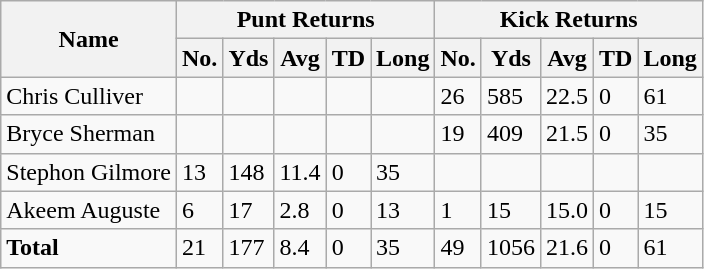<table class="wikitable" style="white-space:nowrap;">
<tr>
<th rowspan="2">Name</th>
<th colspan="5">Punt Returns</th>
<th colspan="5">Kick Returns</th>
</tr>
<tr>
<th>No.</th>
<th>Yds</th>
<th>Avg</th>
<th>TD</th>
<th>Long</th>
<th>No.</th>
<th>Yds</th>
<th>Avg</th>
<th>TD</th>
<th>Long</th>
</tr>
<tr>
<td>Chris Culliver</td>
<td></td>
<td></td>
<td></td>
<td></td>
<td></td>
<td>26</td>
<td>585</td>
<td>22.5</td>
<td>0</td>
<td>61</td>
</tr>
<tr>
<td>Bryce Sherman</td>
<td></td>
<td></td>
<td></td>
<td></td>
<td></td>
<td>19</td>
<td>409</td>
<td>21.5</td>
<td>0</td>
<td>35</td>
</tr>
<tr>
<td>Stephon Gilmore</td>
<td>13</td>
<td>148</td>
<td>11.4</td>
<td>0</td>
<td>35</td>
<td></td>
<td></td>
<td></td>
<td></td>
<td></td>
</tr>
<tr>
<td>Akeem Auguste</td>
<td>6</td>
<td>17</td>
<td>2.8</td>
<td>0</td>
<td>13</td>
<td>1</td>
<td>15</td>
<td>15.0</td>
<td>0</td>
<td>15</td>
</tr>
<tr>
<td><strong>Total</strong></td>
<td>21</td>
<td>177</td>
<td>8.4</td>
<td>0</td>
<td>35</td>
<td>49</td>
<td>1056</td>
<td>21.6</td>
<td>0</td>
<td>61</td>
</tr>
</table>
